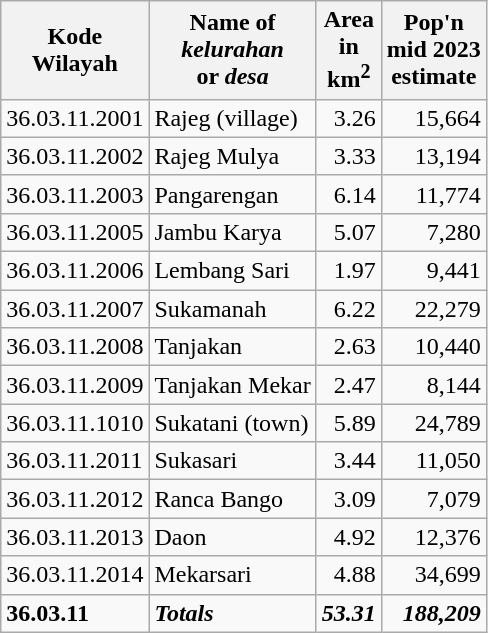<table class="wikitable">
<tr>
<th>Kode <br>Wilayah</th>
<th>Name of <br><em>kelurahan</em><br>or <em>desa</em></th>
<th>Area <br>in <br>km<sup>2</sup></th>
<th>Pop'n<br>mid 2023<br>estimate</th>
</tr>
<tr>
<td>36.03.11.2001</td>
<td>Rajeg (village)</td>
<td align="right">3.26</td>
<td align="right">15,664</td>
</tr>
<tr>
<td>36.03.11.2002</td>
<td>Rajeg Mulya</td>
<td align="right">3.33</td>
<td align="right">13,194</td>
</tr>
<tr>
<td>36.03.11.2003</td>
<td>Pangarengan</td>
<td align="right">6.14</td>
<td align="right">11,774</td>
</tr>
<tr>
<td>36.03.11.2005</td>
<td>Jambu Karya</td>
<td align="right">5.07</td>
<td align="right">7,280</td>
</tr>
<tr>
<td>36.03.11.2006</td>
<td>Lembang Sari</td>
<td align="right">1.97</td>
<td align="right">9,441</td>
</tr>
<tr>
<td>36.03.11.2007</td>
<td>Sukamanah</td>
<td align="right">6.22</td>
<td align="right">22,279</td>
</tr>
<tr>
<td>36.03.11.2008</td>
<td>Tanjakan</td>
<td align="right">2.63</td>
<td align="right">10,440</td>
</tr>
<tr>
<td>36.03.11.2009</td>
<td>Tanjakan Mekar</td>
<td align="right">2.47</td>
<td align="right">8,144</td>
</tr>
<tr>
<td>36.03.11.1010</td>
<td>Sukatani (town)</td>
<td align="right">5.89</td>
<td align="right">24,789</td>
</tr>
<tr>
<td>36.03.11.2011</td>
<td>Sukasari</td>
<td align="right">3.44</td>
<td align="right">11,050</td>
</tr>
<tr>
<td>36.03.11.2012</td>
<td>Ranca Bango</td>
<td align="right">3.09</td>
<td align="right">7,079</td>
</tr>
<tr>
<td>36.03.11.2013</td>
<td>Daon</td>
<td align="right">4.92</td>
<td align="right">12,376</td>
</tr>
<tr>
<td>36.03.11.2014</td>
<td>Mekarsari</td>
<td align="right">4.88</td>
<td align="right">34,699</td>
</tr>
<tr>
<td><strong>36.03.11</strong></td>
<td><strong><em>Totals</em></strong></td>
<td align="right"><strong><em>53.31</em></strong></td>
<td align="right"><strong><em>188,209</em></strong></td>
</tr>
</table>
